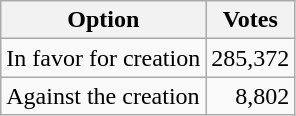<table class=wikitable>
<tr>
<th>Option</th>
<th>Votes</th>
</tr>
<tr>
<td>In favor for creation</td>
<td align=right>285,372</td>
</tr>
<tr>
<td>Against the creation</td>
<td align=right>8,802</td>
</tr>
</table>
